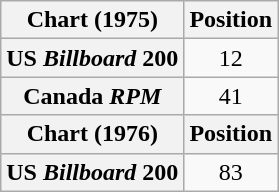<table class="wikitable plainrowheaders" style="text-align:center">
<tr>
<th scope="col">Chart (1975)</th>
<th scope="col">Position</th>
</tr>
<tr>
<th scope="row">US <em>Billboard</em> 200</th>
<td>12</td>
</tr>
<tr>
<th scope="row">Canada <em>RPM</em></th>
<td>41</td>
</tr>
<tr>
<th scope="col">Chart (1976)</th>
<th scope="col">Position</th>
</tr>
<tr>
<th scope="row">US <em>Billboard</em> 200</th>
<td>83</td>
</tr>
</table>
